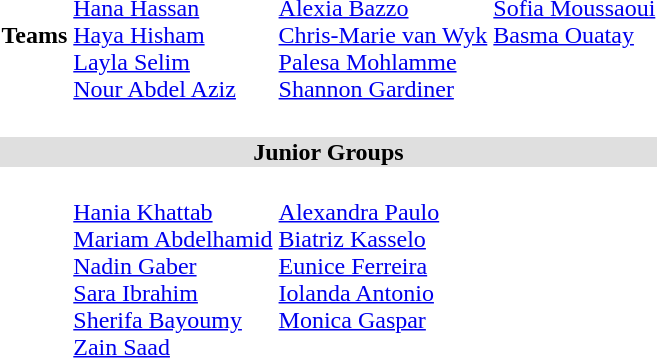<table>
<tr bgcolor="DFDFDF">
</tr>
<tr>
<th scope=row style="text-align:left">Teams</th>
<td valign="top"><br><a href='#'>Hana Hassan</a><br><a href='#'>Haya Hisham</a><br><a href='#'>Layla Selim</a><br><a href='#'>Nour Abdel Aziz</a></td>
<td valign="top"><br><a href='#'>Alexia Bazzo</a><br><a href='#'>Chris-Marie van Wyk</a><br><a href='#'>Palesa Mohlamme</a><br><a href='#'>Shannon Gardiner</a></td>
<td valign="top"><br><a href='#'>Sofia Moussaoui</a><br><a href='#'>Basma Ouatay</a></td>
</tr>
<tr>
<th scope=row style="text-align:left"></th>
<td></td>
<td></td>
<td></td>
</tr>
<tr>
<th scope=row style="text-align:left"></th>
<td></td>
<td></td>
<td></td>
</tr>
<tr>
<th scope=row style="text-align:left"></th>
<td></td>
<td></td>
<td></td>
</tr>
<tr>
<th scope=row style="text-align:left"></th>
<td></td>
<td></td>
<td></td>
</tr>
<tr>
<th scope=row style="text-align:left"></th>
<td></td>
<td></td>
<td></td>
</tr>
<tr bgcolor="DFDFDF">
<td colspan="4" align="center"><strong>Junior Groups</strong></td>
</tr>
<tr>
<th scope=row style="text-align:left"></th>
<td valign="top"><br><a href='#'>Hania Khattab</a><br><a href='#'>Mariam Abdelhamid</a><br><a href='#'>Nadin Gaber</a><br><a href='#'>Sara Ibrahim</a><br><a href='#'>Sherifa Bayoumy</a><br><a href='#'>Zain Saad</a></td>
<td valign="top"><br><a href='#'>Alexandra Paulo</a><br><a href='#'>Biatriz Kasselo</a><br><a href='#'>Eunice Ferreira</a><br><a href='#'>Iolanda Antonio</a><br><a href='#'>Monica Gaspar</a></td>
<td valign="top"></td>
</tr>
</table>
